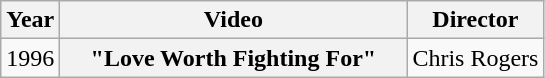<table class="wikitable plainrowheaders">
<tr>
<th>Year</th>
<th style="width:14em;">Video</th>
<th>Director</th>
</tr>
<tr>
<td>1996</td>
<th scope="row">"Love Worth Fighting For"</th>
<td>Chris Rogers</td>
</tr>
</table>
